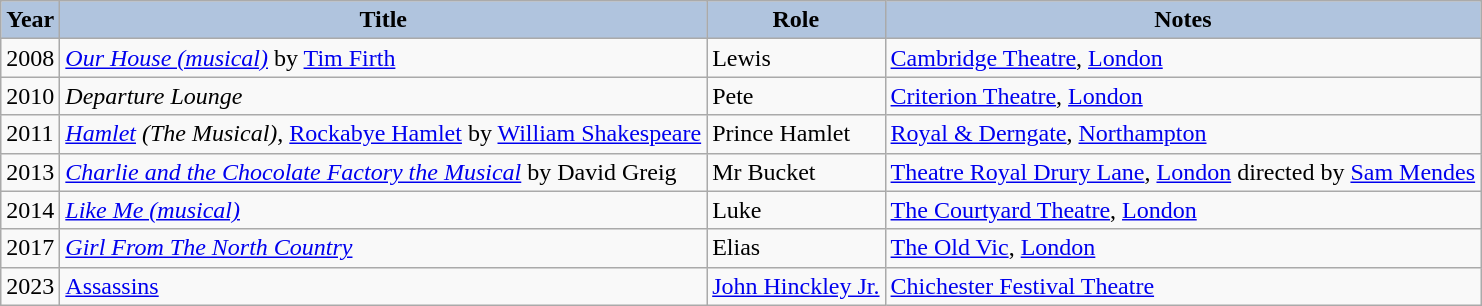<table class="wikitable sortable">
<tr>
<th style="background:#B0C4DE;">Year</th>
<th style="background:#B0C4DE;">Title</th>
<th style="background:#B0C4DE;">Role</th>
<th style="background:#B0C4DE;">Notes</th>
</tr>
<tr>
<td>2008</td>
<td><em><a href='#'>Our House (musical)</a></em> by <a href='#'>Tim Firth</a></td>
<td>Lewis</td>
<td><a href='#'>Cambridge Theatre</a>, <a href='#'>London</a></td>
</tr>
<tr>
<td>2010</td>
<td><em>Departure Lounge</em></td>
<td>Pete</td>
<td><a href='#'>Criterion Theatre</a>, <a href='#'>London</a></td>
</tr>
<tr>
<td>2011</td>
<td><em><a href='#'>Hamlet</a> (The Musical)</em>, <a href='#'>Rockabye Hamlet</a> by <a href='#'>William Shakespeare</a></td>
<td>Prince Hamlet</td>
<td><a href='#'>Royal & Derngate</a>, <a href='#'>Northampton</a></td>
</tr>
<tr>
<td>2013</td>
<td><em><a href='#'>Charlie and the Chocolate Factory the Musical</a></em> by David Greig</td>
<td>Mr Bucket</td>
<td><a href='#'>Theatre Royal Drury Lane</a>, <a href='#'>London</a> directed by <a href='#'>Sam Mendes</a></td>
</tr>
<tr>
<td>2014</td>
<td><em><a href='#'>Like Me (musical)</a></em></td>
<td>Luke</td>
<td><a href='#'>The Courtyard Theatre</a>, <a href='#'>London</a></td>
</tr>
<tr>
<td>2017</td>
<td><em><a href='#'>Girl From The North Country</a></em></td>
<td>Elias</td>
<td><a href='#'>The Old Vic</a>, <a href='#'>London</a></td>
</tr>
<tr>
<td>2023</td>
<td><a href='#'>Assassins</a></td>
<td><a href='#'>John Hinckley Jr.</a></td>
<td><a href='#'>Chichester Festival Theatre</a></td>
</tr>
</table>
